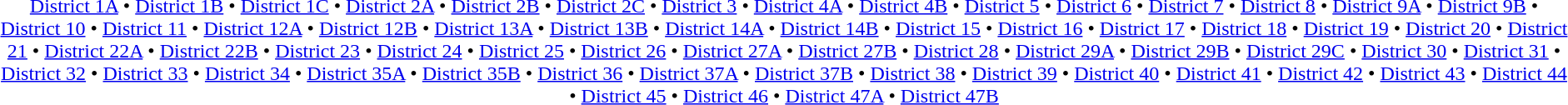<table id=toc class=toc summary=Contents>
<tr>
<td align=center><br><a href='#'>District 1A</a> • <a href='#'>District 1B</a> • <a href='#'>District 1C</a> • <a href='#'>District 2A</a> • <a href='#'>District 2B</a> • <a href='#'>District 2C</a> • <a href='#'>District 3</a> • <a href='#'>District 4A</a> • <a href='#'>District 4B</a> • <a href='#'>District 5</a> • <a href='#'>District 6</a> • <a href='#'>District 7</a> • <a href='#'>District 8</a> • <a href='#'>District 9A</a> • <a href='#'>District 9B</a> • <a href='#'>District 10</a> • <a href='#'>District 11</a> • <a href='#'>District 12A</a> • <a href='#'>District 12B</a> • <a href='#'>District 13A</a> • <a href='#'>District 13B</a> • <a href='#'>District 14A</a> • <a href='#'>District 14B</a> • <a href='#'>District 15</a> • <a href='#'>District 16</a> • <a href='#'>District 17</a> • <a href='#'>District 18</a> • <a href='#'>District 19</a> • <a href='#'>District 20</a> • <a href='#'>District 21</a> • <a href='#'>District 22A</a> • <a href='#'>District 22B</a> • <a href='#'>District 23</a> • <a href='#'>District 24</a> • <a href='#'>District 25</a> • <a href='#'>District 26</a> • <a href='#'>District 27A</a> • <a href='#'>District 27B</a> • <a href='#'>District 28</a> • <a href='#'>District 29A</a> • <a href='#'>District 29B</a> • <a href='#'>District 29C</a> • <a href='#'>District 30</a> • <a href='#'>District 31</a> • <a href='#'>District 32</a> • <a href='#'>District 33</a> • <a href='#'>District 34</a> • <a href='#'>District 35A</a> • <a href='#'>District 35B</a> • <a href='#'>District 36</a> • <a href='#'>District 37A</a> • <a href='#'>District 37B</a> • <a href='#'>District 38</a> • <a href='#'>District 39</a> • <a href='#'>District 40</a> • <a href='#'>District 41</a> • <a href='#'>District 42</a> • <a href='#'>District 43</a> • <a href='#'>District 44</a> • <a href='#'>District 45</a> • <a href='#'>District 46</a> • <a href='#'>District 47A</a> • <a href='#'>District 47B</a> </td>
</tr>
</table>
